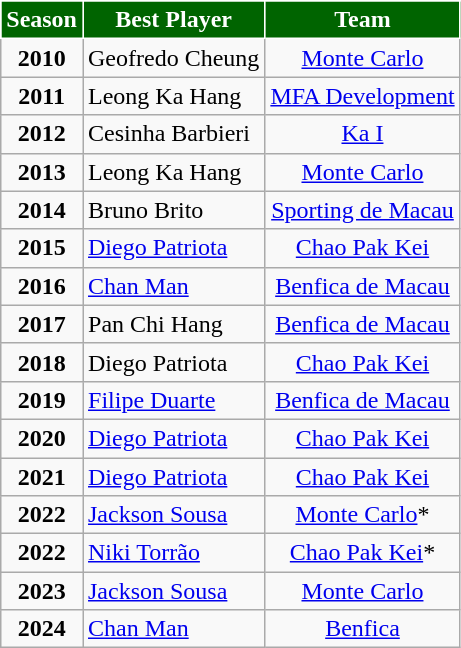<table class="wikitable" style="text-align:center;">
<tr>
<th style="background:darkgreen; color:white; border:1px solid white;">Season</th>
<th style="background:darkgreen; color:white; border:1px solid white;">Best Player</th>
<th style="background:darkgreen; color:white; border:1px solid white;">Team</th>
</tr>
<tr>
<td><strong>2010</strong></td>
<td align=left>  Geofredo Cheung</td>
<td><a href='#'>Monte Carlo</a></td>
</tr>
<tr>
<td><strong>2011</strong></td>
<td align=left>  Leong Ka Hang</td>
<td><a href='#'>MFA Development</a></td>
</tr>
<tr>
<td><strong>2012</strong></td>
<td align=left>  Cesinha Barbieri</td>
<td><a href='#'>Ka I</a></td>
</tr>
<tr>
<td><strong>2013</strong></td>
<td align=left>  Leong Ka Hang</td>
<td><a href='#'>Monte Carlo</a></td>
</tr>
<tr>
<td><strong>2014</strong></td>
<td align=left>  Bruno Brito</td>
<td><a href='#'>Sporting de Macau</a></td>
</tr>
<tr>
<td><strong>2015</strong></td>
<td align=left>  <a href='#'>Diego Patriota</a></td>
<td><a href='#'>Chao Pak Kei</a></td>
</tr>
<tr>
<td><strong>2016</strong></td>
<td align=left> <a href='#'>Chan Man</a></td>
<td><a href='#'>Benfica de Macau</a></td>
</tr>
<tr>
<td><strong>2017</strong></td>
<td align=left>  Pan Chi Hang</td>
<td><a href='#'>Benfica de Macau</a></td>
</tr>
<tr>
<td><strong>2018</strong></td>
<td align=left>  Diego Patriota</td>
<td><a href='#'>Chao Pak Kei</a></td>
</tr>
<tr>
<td><strong>2019</strong></td>
<td align=left>  <a href='#'>Filipe Duarte</a></td>
<td><a href='#'>Benfica de Macau</a></td>
</tr>
<tr>
<td><strong>2020</strong></td>
<td align=left> <a href='#'>Diego Patriota</a></td>
<td><a href='#'>Chao Pak Kei</a></td>
</tr>
<tr>
<td><strong>2021</strong></td>
<td align=left> <a href='#'>Diego Patriota</a></td>
<td><a href='#'>Chao Pak Kei</a></td>
</tr>
<tr>
<td><strong>2022</strong></td>
<td align=left> <a href='#'>Jackson Sousa</a></td>
<td><a href='#'>Monte Carlo</a>*</td>
</tr>
<tr>
<td><strong>2022</strong></td>
<td align=left> <a href='#'>Niki Torrão</a></td>
<td><a href='#'>Chao Pak Kei</a>*</td>
</tr>
<tr>
<td><strong>2023</strong></td>
<td align=left> <a href='#'>Jackson Sousa</a></td>
<td><a href='#'>Monte Carlo</a></td>
</tr>
<tr>
<td><strong>2024</strong></td>
<td align=left> <a href='#'>Chan Man</a></td>
<td><a href='#'>Benfica</a></td>
</tr>
</table>
